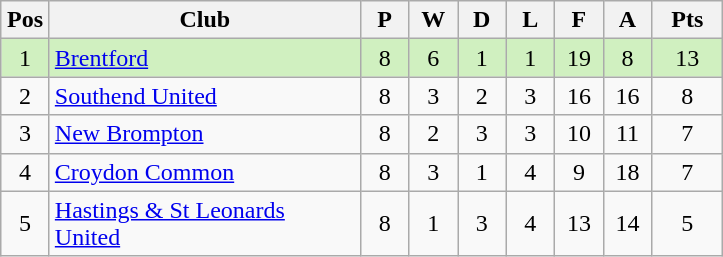<table class="wikitable" style="text-align:center">
<tr>
<th width="25">Pos</th>
<th width="200">Club</th>
<th width="25">P</th>
<th width="25">W</th>
<th width="25">D</th>
<th width="25">L</th>
<th width="25">F</th>
<th width="25">A</th>
<th width="40">Pts</th>
</tr>
<tr style="background:#D0F0C0;">
<td>1</td>
<td align="left"><a href='#'>Brentford</a></td>
<td>8</td>
<td>6</td>
<td>1</td>
<td>1</td>
<td>19</td>
<td>8</td>
<td>13</td>
</tr>
<tr>
<td>2</td>
<td align="left"><a href='#'>Southend United</a></td>
<td>8</td>
<td>3</td>
<td>2</td>
<td>3</td>
<td>16</td>
<td>16</td>
<td>8</td>
</tr>
<tr>
<td>3</td>
<td align="left"><a href='#'>New Brompton</a></td>
<td>8</td>
<td>2</td>
<td>3</td>
<td>3</td>
<td>10</td>
<td>11</td>
<td>7</td>
</tr>
<tr>
<td>4</td>
<td align="left"><a href='#'>Croydon Common</a></td>
<td>8</td>
<td>3</td>
<td>1</td>
<td>4</td>
<td>9</td>
<td>18</td>
<td>7</td>
</tr>
<tr>
<td>5</td>
<td align="left"><a href='#'>Hastings & St Leonards United</a></td>
<td>8</td>
<td>1</td>
<td>3</td>
<td>4</td>
<td>13</td>
<td>14</td>
<td>5</td>
</tr>
</table>
